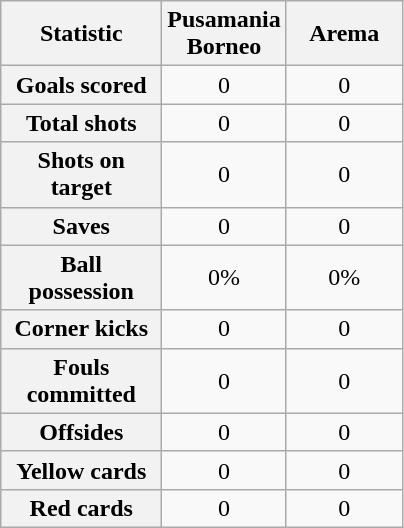<table class="wikitable plainrowheaders" style="text-align:center">
<tr>
<th scope="col" style="width:100px">Statistic</th>
<th scope="col" style="width:70px">Pusamania Borneo</th>
<th scope="col" style="width:70px">Arema</th>
</tr>
<tr>
<th scope=row>Goals scored</th>
<td>0</td>
<td>0</td>
</tr>
<tr>
<th scope=row>Total shots</th>
<td>0</td>
<td>0</td>
</tr>
<tr>
<th scope=row>Shots on target</th>
<td>0</td>
<td>0</td>
</tr>
<tr>
<th scope=row>Saves</th>
<td>0</td>
<td>0</td>
</tr>
<tr>
<th scope=row>Ball possession</th>
<td>0%</td>
<td>0%</td>
</tr>
<tr>
<th scope=row>Corner kicks</th>
<td>0</td>
<td>0</td>
</tr>
<tr>
<th scope=row>Fouls committed</th>
<td>0</td>
<td>0</td>
</tr>
<tr>
<th scope=row>Offsides</th>
<td>0</td>
<td>0</td>
</tr>
<tr>
<th scope=row>Yellow cards</th>
<td>0</td>
<td>0</td>
</tr>
<tr>
<th scope=row>Red cards</th>
<td>0</td>
<td>0</td>
</tr>
</table>
